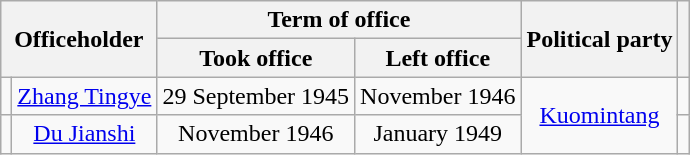<table class="wikitable" style="text-align:center">
<tr>
<th colspan="2" rowspan="2">Officeholder</th>
<th colspan="2">Term of office</th>
<th rowspan="2">Political party</th>
<th rowspan="2"></th>
</tr>
<tr>
<th>Took office</th>
<th>Left office</th>
</tr>
<tr>
<td></td>
<td><a href='#'>Zhang Tingye</a><br></td>
<td>29 September 1945</td>
<td>November 1946</td>
<td rowspan="2"><a href='#'>Kuomintang</a></td>
<td></td>
</tr>
<tr>
<td></td>
<td><a href='#'>Du Jianshi</a><br></td>
<td>November 1946</td>
<td>January 1949</td>
<td></td>
</tr>
</table>
